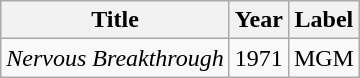<table class="wikitable">
<tr>
<th>Title</th>
<th>Year</th>
<th>Label</th>
</tr>
<tr>
<td><em>Nervous Breakthrough</em></td>
<td>1971</td>
<td>MGM</td>
</tr>
</table>
